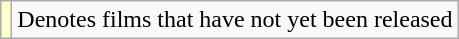<table class="wikitable">
<tr>
<td style="background:#FFFFCC;"></td>
<td>Denotes films that have not yet been released</td>
</tr>
</table>
